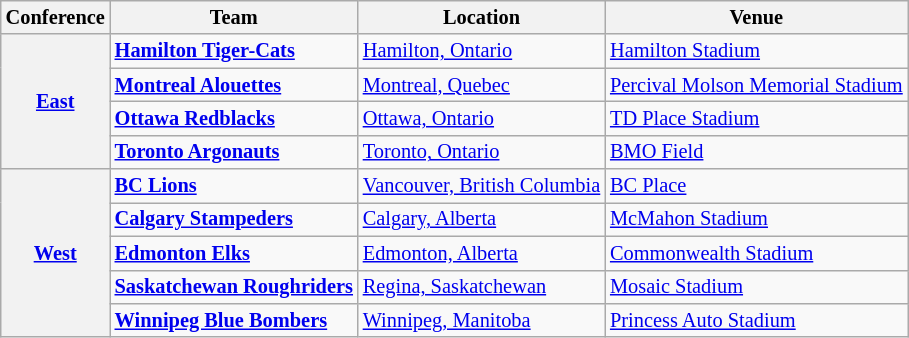<table class="wikitable" style="font-size:85%">
<tr>
<th>Conference</th>
<th>Team</th>
<th>Location</th>
<th>Venue</th>
</tr>
<tr>
<th rowspan="4"><a href='#'>East</a></th>
<td><strong><a href='#'>Hamilton Tiger-Cats</a></strong></td>
<td><a href='#'>Hamilton, Ontario</a></td>
<td><a href='#'>Hamilton Stadium</a></td>
</tr>
<tr>
<td><strong><a href='#'>Montreal Alouettes</a></strong></td>
<td><a href='#'>Montreal, Quebec</a></td>
<td><a href='#'>Percival Molson Memorial Stadium</a></td>
</tr>
<tr>
<td><strong><a href='#'>Ottawa Redblacks</a></strong></td>
<td><a href='#'>Ottawa, Ontario</a></td>
<td><a href='#'>TD Place Stadium</a></td>
</tr>
<tr>
<td><strong><a href='#'>Toronto Argonauts</a></strong></td>
<td><a href='#'>Toronto, Ontario</a></td>
<td><a href='#'>BMO Field</a></td>
</tr>
<tr>
<th rowspan="5"><a href='#'>West</a></th>
<td><strong><a href='#'>BC Lions</a></strong></td>
<td><a href='#'>Vancouver, British Columbia</a></td>
<td><a href='#'>BC Place</a></td>
</tr>
<tr>
<td><strong><a href='#'>Calgary Stampeders</a></strong></td>
<td><a href='#'>Calgary, Alberta</a></td>
<td><a href='#'>McMahon Stadium</a></td>
</tr>
<tr>
<td><strong><a href='#'>Edmonton Elks</a></strong></td>
<td><a href='#'>Edmonton, Alberta</a></td>
<td><a href='#'>Commonwealth Stadium</a></td>
</tr>
<tr>
<td><strong><a href='#'>Saskatchewan Roughriders</a></strong></td>
<td><a href='#'>Regina, Saskatchewan</a></td>
<td><a href='#'>Mosaic Stadium</a></td>
</tr>
<tr>
<td><strong><a href='#'>Winnipeg Blue Bombers</a></strong></td>
<td><a href='#'>Winnipeg, Manitoba</a></td>
<td><a href='#'>Princess Auto Stadium</a></td>
</tr>
</table>
